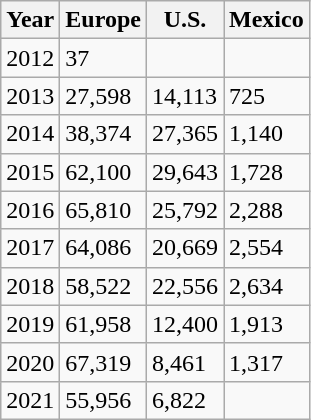<table class="wikitable">
<tr>
<th>Year</th>
<th>Europe</th>
<th>U.S.</th>
<th>Mexico</th>
</tr>
<tr>
<td>2012</td>
<td>37</td>
<td></td>
<td></td>
</tr>
<tr>
<td>2013</td>
<td>27,598</td>
<td>14,113</td>
<td>725</td>
</tr>
<tr>
<td>2014</td>
<td>38,374</td>
<td>27,365</td>
<td>1,140</td>
</tr>
<tr>
<td>2015</td>
<td>62,100</td>
<td>29,643</td>
<td>1,728</td>
</tr>
<tr>
<td>2016</td>
<td>65,810</td>
<td>25,792</td>
<td>2,288</td>
</tr>
<tr>
<td>2017</td>
<td>64,086</td>
<td>20,669</td>
<td>2,554</td>
</tr>
<tr>
<td>2018</td>
<td>58,522</td>
<td>22,556</td>
<td>2,634</td>
</tr>
<tr>
<td>2019</td>
<td>61,958</td>
<td>12,400</td>
<td>1,913</td>
</tr>
<tr>
<td>2020</td>
<td>67,319</td>
<td>8,461</td>
<td>1,317</td>
</tr>
<tr>
<td>2021</td>
<td>55,956</td>
<td>6,822</td>
<td></td>
</tr>
</table>
